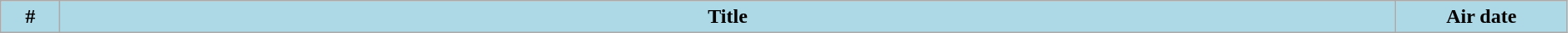<table class="wikitable plainrowheaders" style="width:99%; background:#fff;">
<tr>
<th style="background:#add8e6; width:40px;">#</th>
<th style="background: #add8e6;">Title</th>
<th style="background:#add8e6; width:130px;">Air date<br>





</th>
</tr>
</table>
